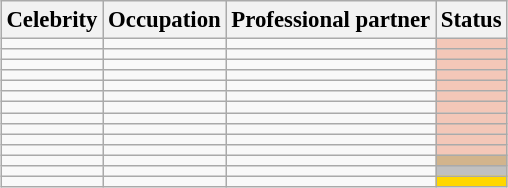<table class="wikitable sortable" style="margin:auto; text-align:center; font-size:95%;">
<tr>
<th>Celebrity</th>
<th>Occupation</th>
<th>Professional partner</th>
<th>Status</th>
</tr>
<tr>
<td></td>
<td></td>
<td></td>
<td bgcolor="#F4C7B8"></td>
</tr>
<tr>
<td></td>
<td></td>
<td></td>
<td bgcolor="#F4C7B8"></td>
</tr>
<tr>
<td></td>
<td></td>
<td></td>
<td bgcolor="#F4C7B8"></td>
</tr>
<tr>
<td></td>
<td></td>
<td></td>
<td bgcolor="#F4C7B8"></td>
</tr>
<tr>
<td></td>
<td></td>
<td></td>
<td bgcolor="#F4C7B8"></td>
</tr>
<tr>
<td></td>
<td></td>
<td></td>
<td bgcolor="#F4C7B8"></td>
</tr>
<tr>
<td></td>
<td></td>
<td></td>
<td bgcolor="#F4C7B8"></td>
</tr>
<tr>
<td></td>
<td></td>
<td></td>
<td bgcolor="#F4C7B8"></td>
</tr>
<tr>
<td></td>
<td></td>
<td></td>
<td bgcolor="#F4C7B8"></td>
</tr>
<tr>
<td></td>
<td></td>
<td></td>
<td bgcolor="#F4C7B8"></td>
</tr>
<tr>
<td></td>
<td></td>
<td></td>
<td bgcolor="#F4C7B8"></td>
</tr>
<tr>
<td></td>
<td></td>
<td></td>
<td bgcolor="tan"></td>
</tr>
<tr>
<td></td>
<td></td>
<td></td>
<td bgcolor="silver"></td>
</tr>
<tr>
<td></td>
<td></td>
<td></td>
<td bgcolor="gold"></td>
</tr>
</table>
